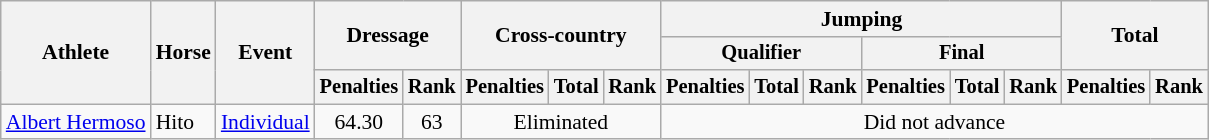<table class=wikitable style="font-size:90%">
<tr>
<th rowspan="3">Athlete</th>
<th rowspan="3">Horse</th>
<th rowspan="3">Event</th>
<th colspan="2" rowspan="2">Dressage</th>
<th colspan="3" rowspan="2">Cross-country</th>
<th colspan="6">Jumping</th>
<th colspan="2" rowspan="2">Total</th>
</tr>
<tr style="font-size:95%">
<th colspan="3">Qualifier</th>
<th colspan="3">Final</th>
</tr>
<tr style="font-size:95%">
<th>Penalties</th>
<th>Rank</th>
<th>Penalties</th>
<th>Total</th>
<th>Rank</th>
<th>Penalties</th>
<th>Total</th>
<th>Rank</th>
<th>Penalties</th>
<th>Total</th>
<th>Rank</th>
<th>Penalties</th>
<th>Rank</th>
</tr>
<tr align=center>
<td align=left><a href='#'>Albert Hermoso</a></td>
<td align=left>Hito</td>
<td align=left><a href='#'>Individual</a></td>
<td>64.30</td>
<td>63</td>
<td colspan=3>Eliminated</td>
<td colspan=8>Did not advance</td>
</tr>
</table>
